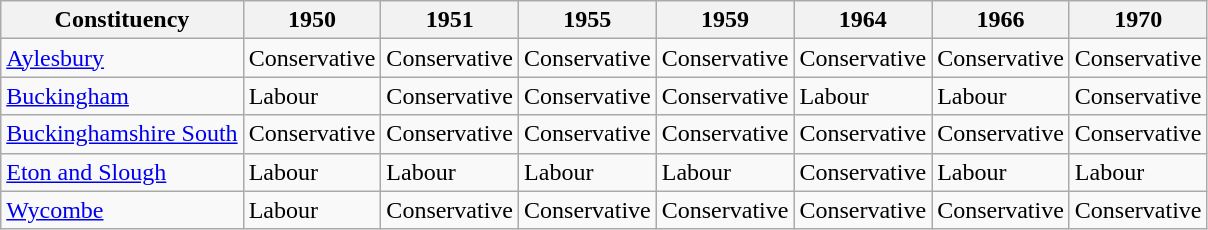<table class="wikitable">
<tr>
<th>Constituency</th>
<th>1950</th>
<th>1951</th>
<th>1955</th>
<th>1959</th>
<th>1964</th>
<th>1966</th>
<th>1970</th>
</tr>
<tr>
<td><a href='#'>Aylesbury</a></td>
<td bgcolor=>Conservative</td>
<td bgcolor=>Conservative</td>
<td bgcolor=>Conservative</td>
<td bgcolor=>Conservative</td>
<td bgcolor=>Conservative</td>
<td bgcolor=>Conservative</td>
<td bgcolor=>Conservative</td>
</tr>
<tr>
<td><a href='#'>Buckingham</a></td>
<td bgcolor=>Labour</td>
<td bgcolor=>Conservative</td>
<td bgcolor=>Conservative</td>
<td bgcolor=>Conservative</td>
<td bgcolor=>Labour</td>
<td bgcolor=>Labour</td>
<td bgcolor=>Conservative</td>
</tr>
<tr>
<td><a href='#'>Buckinghamshire South</a></td>
<td bgcolor=>Conservative</td>
<td bgcolor=>Conservative</td>
<td bgcolor=>Conservative</td>
<td bgcolor=>Conservative</td>
<td bgcolor=>Conservative</td>
<td bgcolor=>Conservative</td>
<td bgcolor=>Conservative</td>
</tr>
<tr>
<td><a href='#'>Eton and Slough</a></td>
<td bgcolor=>Labour</td>
<td bgcolor=>Labour</td>
<td bgcolor=>Labour</td>
<td bgcolor=>Labour</td>
<td bgcolor=>Conservative</td>
<td bgcolor=>Labour</td>
<td bgcolor=>Labour</td>
</tr>
<tr>
<td><a href='#'>Wycombe</a></td>
<td bgcolor=>Labour</td>
<td bgcolor=>Conservative</td>
<td bgcolor=>Conservative</td>
<td bgcolor=>Conservative</td>
<td bgcolor=>Conservative</td>
<td bgcolor=>Conservative</td>
<td bgcolor=>Conservative</td>
</tr>
</table>
